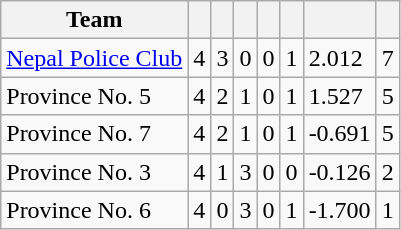<table class="wikitable">
<tr>
<th>Team</th>
<th></th>
<th></th>
<th></th>
<th></th>
<th></th>
<th></th>
<th></th>
</tr>
<tr>
<td><a href='#'>Nepal Police Club</a></td>
<td>4</td>
<td>3</td>
<td>0</td>
<td>0</td>
<td>1</td>
<td>2.012</td>
<td>7</td>
</tr>
<tr>
<td>Province No. 5</td>
<td>4</td>
<td>2</td>
<td>1</td>
<td>0</td>
<td>1</td>
<td>1.527</td>
<td>5</td>
</tr>
<tr>
<td>Province No. 7</td>
<td>4</td>
<td>2</td>
<td>1</td>
<td>0</td>
<td>1</td>
<td>-0.691</td>
<td>5</td>
</tr>
<tr>
<td>Province No. 3</td>
<td>4</td>
<td>1</td>
<td>3</td>
<td>0</td>
<td>0</td>
<td>-0.126</td>
<td>2</td>
</tr>
<tr>
<td>Province No. 6</td>
<td>4</td>
<td>0</td>
<td>3</td>
<td>0</td>
<td>1</td>
<td>-1.700</td>
<td>1</td>
</tr>
</table>
